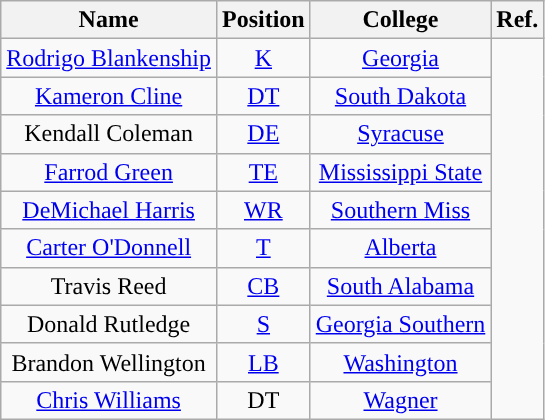<table class="wikitable" style="text-align:center">
<tr>
<th>Name</th>
<th>Position</th>
<th>College</th>
<th>Ref.</th>
</tr>
<tr>
<td><a href='#'>Rodrigo Blankenship</a></td>
<td><a href='#'>K</a></td>
<td><a href='#'>Georgia</a></td>
<td rowspan = 10></td>
</tr>
<tr>
<td><a href='#'>Kameron Cline</a></td>
<td><a href='#'>DT</a></td>
<td><a href='#'>South Dakota</a></td>
</tr>
<tr>
<td>Kendall Coleman</td>
<td><a href='#'>DE</a></td>
<td><a href='#'>Syracuse</a></td>
</tr>
<tr>
<td><a href='#'>Farrod Green</a></td>
<td><a href='#'>TE</a></td>
<td><a href='#'>Mississippi State</a></td>
</tr>
<tr>
<td><a href='#'>DeMichael Harris</a></td>
<td><a href='#'>WR</a></td>
<td><a href='#'>Southern Miss</a></td>
</tr>
<tr>
<td><a href='#'>Carter O'Donnell</a></td>
<td><a href='#'>T</a></td>
<td><a href='#'>Alberta</a></td>
</tr>
<tr>
<td>Travis Reed</td>
<td><a href='#'>CB</a></td>
<td><a href='#'>South Alabama</a></td>
</tr>
<tr>
<td>Donald Rutledge</td>
<td><a href='#'>S</a></td>
<td><a href='#'>Georgia Southern</a></td>
</tr>
<tr>
<td>Brandon Wellington</td>
<td><a href='#'>LB</a></td>
<td><a href='#'>Washington</a></td>
</tr>
<tr>
<td><a href='#'>Chris Williams</a></td>
<td>DT</td>
<td><a href='#'>Wagner</a></td>
</tr>
</table>
